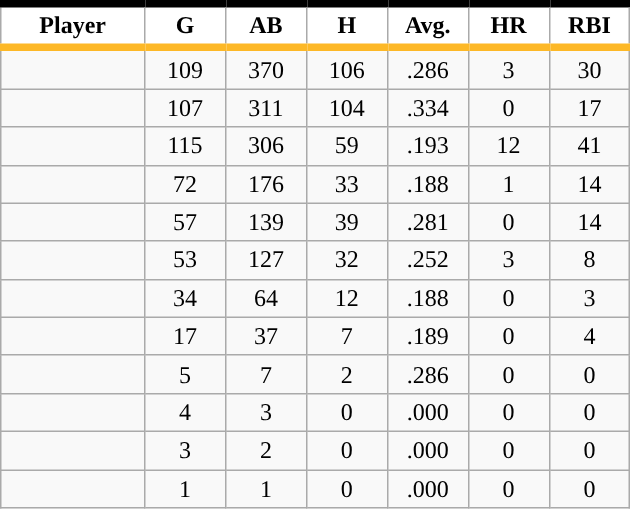<table class="wikitable sortable">
<tr>
<th style="background:#FFFFFF; border-top:#000000 5px solid; border-bottom:#FDB827 5px solid;" width="16%">Player</th>
<th style="background:#FFFFFF; border-top:#000000 5px solid; border-bottom:#FDB827 5px solid;" width="9%">G</th>
<th style="background:#FFFFFF; border-top:#000000 5px solid; border-bottom:#FDB827 5px solid;" width="9%">AB</th>
<th style="background:#FFFFFF; border-top:#000000 5px solid; border-bottom:#FDB827 5px solid;" width="9%">H</th>
<th style="background:#FFFFFF; border-top:#000000 5px solid; border-bottom:#FDB827 5px solid;" width="9%">Avg.</th>
<th style="background:#FFFFFF; border-top:#000000 5px solid; border-bottom:#FDB827 5px solid;" width="9%">HR</th>
<th style="background:#FFFFFF; border-top:#000000 5px solid; border-bottom:#FDB827 5px solid;" width="9%">RBI</th>
</tr>
<tr align="center">
<td></td>
<td>109</td>
<td>370</td>
<td>106</td>
<td>.286</td>
<td>3</td>
<td>30</td>
</tr>
<tr align="center">
<td></td>
<td>107</td>
<td>311</td>
<td>104</td>
<td>.334</td>
<td>0</td>
<td>17</td>
</tr>
<tr align="center">
<td></td>
<td>115</td>
<td>306</td>
<td>59</td>
<td>.193</td>
<td>12</td>
<td>41</td>
</tr>
<tr align="center">
<td></td>
<td>72</td>
<td>176</td>
<td>33</td>
<td>.188</td>
<td>1</td>
<td>14</td>
</tr>
<tr align="center">
<td></td>
<td>57</td>
<td>139</td>
<td>39</td>
<td>.281</td>
<td>0</td>
<td>14</td>
</tr>
<tr align="center">
<td></td>
<td>53</td>
<td>127</td>
<td>32</td>
<td>.252</td>
<td>3</td>
<td>8</td>
</tr>
<tr align="center">
<td></td>
<td>34</td>
<td>64</td>
<td>12</td>
<td>.188</td>
<td>0</td>
<td>3</td>
</tr>
<tr align="center">
<td></td>
<td>17</td>
<td>37</td>
<td>7</td>
<td>.189</td>
<td>0</td>
<td>4</td>
</tr>
<tr align="center">
<td></td>
<td>5</td>
<td>7</td>
<td>2</td>
<td>.286</td>
<td>0</td>
<td>0</td>
</tr>
<tr align="center">
<td></td>
<td>4</td>
<td>3</td>
<td>0</td>
<td>.000</td>
<td>0</td>
<td>0</td>
</tr>
<tr align="center">
<td></td>
<td>3</td>
<td>2</td>
<td>0</td>
<td>.000</td>
<td>0</td>
<td>0</td>
</tr>
<tr align="center">
<td></td>
<td>1</td>
<td>1</td>
<td>0</td>
<td>.000</td>
<td>0</td>
<td>0</td>
</tr>
</table>
